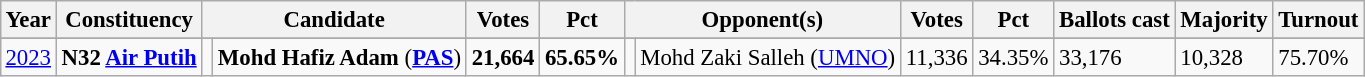<table class="wikitable" style="margin:0.5em ; font-size:95%">
<tr>
<th>Year</th>
<th>Constituency</th>
<th colspan=2>Candidate</th>
<th>Votes</th>
<th>Pct</th>
<th colspan=2>Opponent(s)</th>
<th>Votes</th>
<th>Pct</th>
<th>Ballots cast</th>
<th>Majority</th>
<th>Turnout</th>
</tr>
<tr>
</tr>
<tr>
<td><a href='#'>2023</a></td>
<td><strong>N32 <a href='#'>Air Putih</a></strong></td>
<td></td>
<td><strong>Mohd Hafiz Adam</strong> (<a href='#'><strong>PAS</strong></a>)</td>
<td align=right><strong>21,664</strong></td>
<td><strong>65.65%</strong></td>
<td></td>
<td>Mohd Zaki Salleh (<a href='#'>UMNO</a>)</td>
<td align=right>11,336</td>
<td>34.35%</td>
<td>33,176</td>
<td>10,328</td>
<td>75.70%</td>
</tr>
</table>
